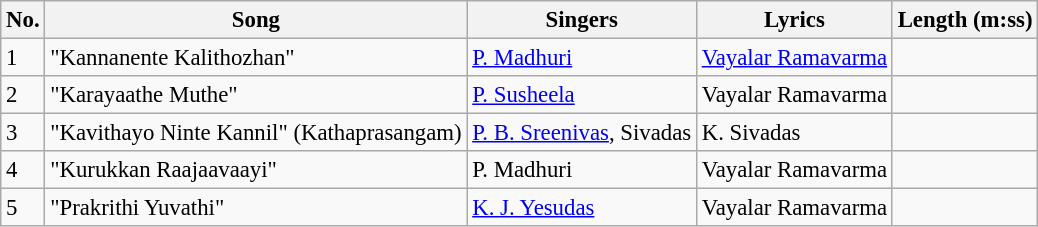<table class="wikitable" style="font-size:95%;">
<tr>
<th>No.</th>
<th>Song</th>
<th>Singers</th>
<th>Lyrics</th>
<th>Length (m:ss)</th>
</tr>
<tr>
<td>1</td>
<td>"Kannanente Kalithozhan"</td>
<td><a href='#'>P. Madhuri</a></td>
<td><a href='#'>Vayalar Ramavarma</a></td>
<td></td>
</tr>
<tr>
<td>2</td>
<td>"Karayaathe Muthe"</td>
<td><a href='#'>P. Susheela</a></td>
<td>Vayalar Ramavarma</td>
<td></td>
</tr>
<tr>
<td>3</td>
<td>"Kavithayo Ninte Kannil" (Kathaprasangam)</td>
<td><a href='#'>P. B. Sreenivas</a>, Sivadas</td>
<td>K. Sivadas</td>
<td></td>
</tr>
<tr>
<td>4</td>
<td>"Kurukkan Raajaavaayi"</td>
<td>P. Madhuri</td>
<td>Vayalar Ramavarma</td>
<td></td>
</tr>
<tr>
<td>5</td>
<td>"Prakrithi Yuvathi"</td>
<td><a href='#'>K. J. Yesudas</a></td>
<td>Vayalar Ramavarma</td>
<td></td>
</tr>
</table>
